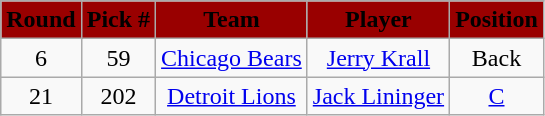<table class="wikitable" style="text-align:center">
<tr style="background:#900;">
<td><strong><span>Round</span></strong></td>
<td><strong><span>Pick #</span></strong></td>
<td><strong><span>Team</span></strong></td>
<td><strong><span>Player</span></strong></td>
<td><strong><span>Position</span></strong></td>
</tr>
<tr>
<td>6</td>
<td align=center>59</td>
<td><a href='#'>Chicago Bears</a></td>
<td><a href='#'>Jerry Krall</a></td>
<td>Back</td>
</tr>
<tr>
<td>21</td>
<td align=center>202</td>
<td><a href='#'>Detroit Lions</a></td>
<td><a href='#'>Jack Lininger</a></td>
<td><a href='#'>C</a></td>
</tr>
</table>
